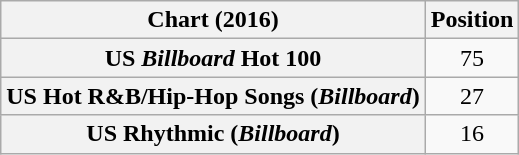<table class="wikitable plainrowheaders sortable" style="text-align:center;">
<tr>
<th>Chart (2016)</th>
<th>Position</th>
</tr>
<tr>
<th scope="row">US <em>Billboard</em> Hot 100</th>
<td>75</td>
</tr>
<tr>
<th scope="row">US Hot R&B/Hip-Hop Songs (<em>Billboard</em>)</th>
<td>27</td>
</tr>
<tr>
<th scope="row">US Rhythmic (<em>Billboard</em>)</th>
<td>16</td>
</tr>
</table>
